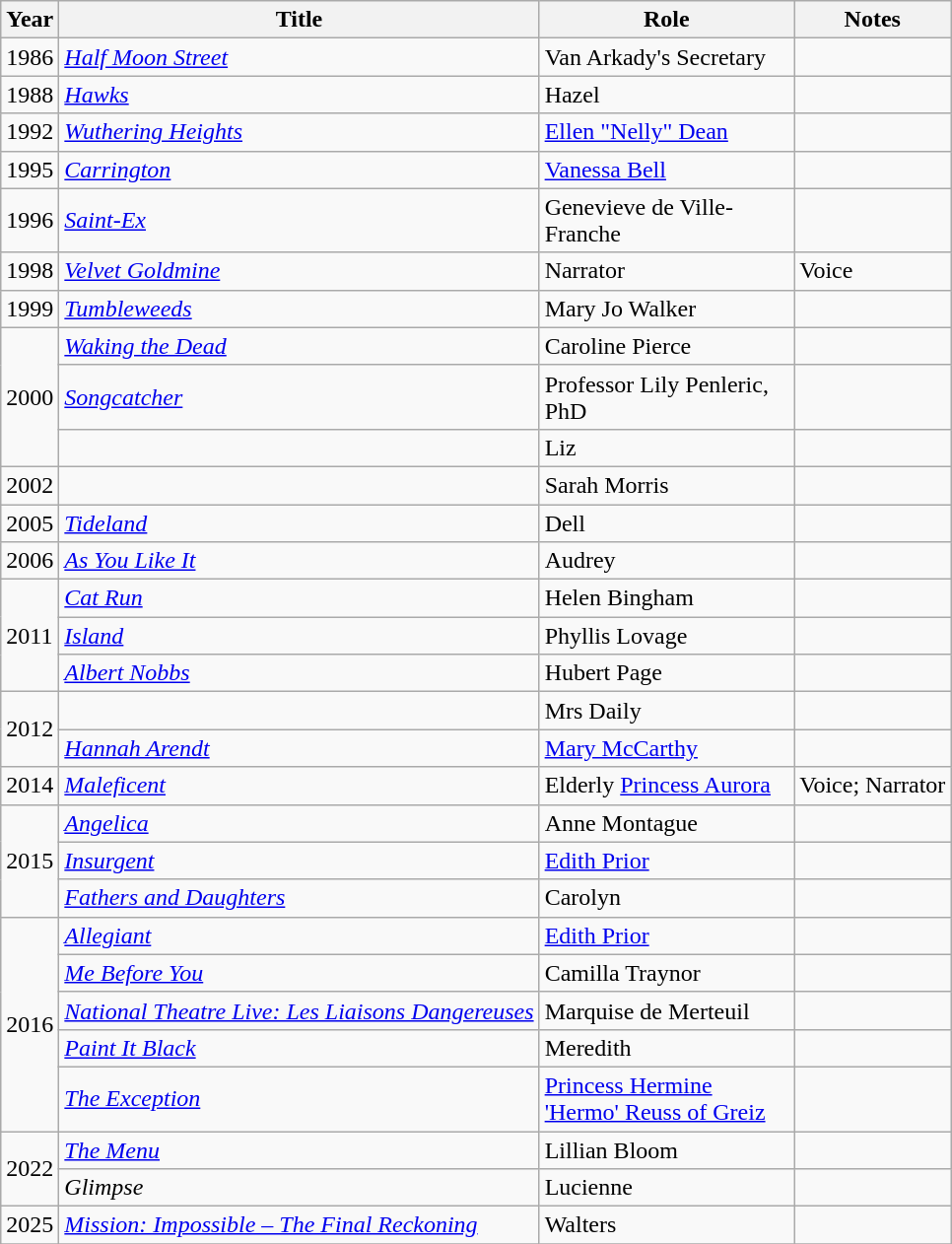<table class="wikitable sortable">
<tr>
<th>Year</th>
<th>Title</th>
<th width="165px">Role</th>
<th class = "unsortable">Notes</th>
</tr>
<tr>
<td>1986</td>
<td><em><a href='#'>Half Moon Street</a></em></td>
<td>Van Arkady's Secretary</td>
<td></td>
</tr>
<tr>
<td>1988</td>
<td><em><a href='#'>Hawks</a></em></td>
<td>Hazel</td>
<td></td>
</tr>
<tr>
<td>1992</td>
<td><em><a href='#'>Wuthering Heights</a></em></td>
<td><a href='#'>Ellen "Nelly" Dean</a></td>
<td></td>
</tr>
<tr>
<td>1995</td>
<td><em><a href='#'>Carrington</a></em></td>
<td><a href='#'>Vanessa Bell</a></td>
<td></td>
</tr>
<tr>
<td>1996</td>
<td><em><a href='#'>Saint-Ex</a></em></td>
<td>Genevieve de Ville-Franche</td>
<td></td>
</tr>
<tr>
<td>1998</td>
<td><em><a href='#'>Velvet Goldmine</a></em></td>
<td>Narrator</td>
<td>Voice</td>
</tr>
<tr>
<td>1999</td>
<td><a href='#'><em>Tumbleweeds</em></a></td>
<td>Mary Jo Walker</td>
<td></td>
</tr>
<tr>
<td rowspan="3">2000</td>
<td><em><a href='#'>Waking the Dead</a></em></td>
<td>Caroline Pierce</td>
<td></td>
</tr>
<tr>
<td><em><a href='#'>Songcatcher</a></em></td>
<td>Professor Lily Penleric, PhD</td>
<td></td>
</tr>
<tr>
<td><em></em></td>
<td>Liz</td>
<td></td>
</tr>
<tr>
<td>2002</td>
<td><em></em></td>
<td>Sarah Morris</td>
<td></td>
</tr>
<tr>
<td>2005</td>
<td><em><a href='#'>Tideland</a></em></td>
<td>Dell</td>
<td></td>
</tr>
<tr>
<td>2006</td>
<td><em><a href='#'>As You Like It</a></em></td>
<td>Audrey</td>
<td></td>
</tr>
<tr>
<td rowspan="3">2011</td>
<td><em><a href='#'>Cat Run</a></em></td>
<td>Helen Bingham</td>
<td></td>
</tr>
<tr>
<td><em><a href='#'>Island</a></em></td>
<td>Phyllis Lovage</td>
<td></td>
</tr>
<tr>
<td><em><a href='#'>Albert Nobbs</a></em></td>
<td>Hubert Page</td>
<td></td>
</tr>
<tr>
<td rowspan="2">2012</td>
<td><em></em></td>
<td>Mrs Daily</td>
<td></td>
</tr>
<tr>
<td><a href='#'><em>Hannah Arendt</em></a></td>
<td><a href='#'>Mary McCarthy</a></td>
<td></td>
</tr>
<tr>
<td>2014</td>
<td><em><a href='#'>Maleficent</a></em></td>
<td>Elderly <a href='#'>Princess Aurora</a></td>
<td>Voice; Narrator</td>
</tr>
<tr>
<td rowspan="3">2015</td>
<td><em><a href='#'>Angelica</a></em></td>
<td>Anne Montague</td>
<td></td>
</tr>
<tr>
<td><em><a href='#'>Insurgent</a></em></td>
<td><a href='#'>Edith Prior</a></td>
<td></td>
</tr>
<tr>
<td><em><a href='#'>Fathers and Daughters</a></em></td>
<td>Carolyn</td>
<td></td>
</tr>
<tr>
<td rowspan="5">2016</td>
<td><em><a href='#'>Allegiant</a></em></td>
<td><a href='#'>Edith Prior</a></td>
<td></td>
</tr>
<tr>
<td><em><a href='#'>Me Before You</a></em></td>
<td>Camilla Traynor</td>
<td></td>
</tr>
<tr>
<td><a href='#'><em>National Theatre Live: Les Liaisons Dangereuses</em></a></td>
<td>Marquise de Merteuil</td>
<td></td>
</tr>
<tr>
<td><em><a href='#'>Paint It Black</a></em></td>
<td>Meredith</td>
<td></td>
</tr>
<tr>
<td><em><a href='#'>The Exception</a></em></td>
<td><a href='#'>Princess Hermine 'Hermo' Reuss of Greiz</a></td>
<td></td>
</tr>
<tr>
<td rowspan="2">2022</td>
<td><em><a href='#'>The Menu</a></em></td>
<td>Lillian Bloom</td>
<td></td>
</tr>
<tr>
<td><em>Glimpse</em></td>
<td>Lucienne</td>
<td></td>
</tr>
<tr>
<td>2025</td>
<td><em><a href='#'>Mission: Impossible – The Final Reckoning</a></em></td>
<td>Walters</td>
<td></td>
</tr>
<tr>
</tr>
</table>
